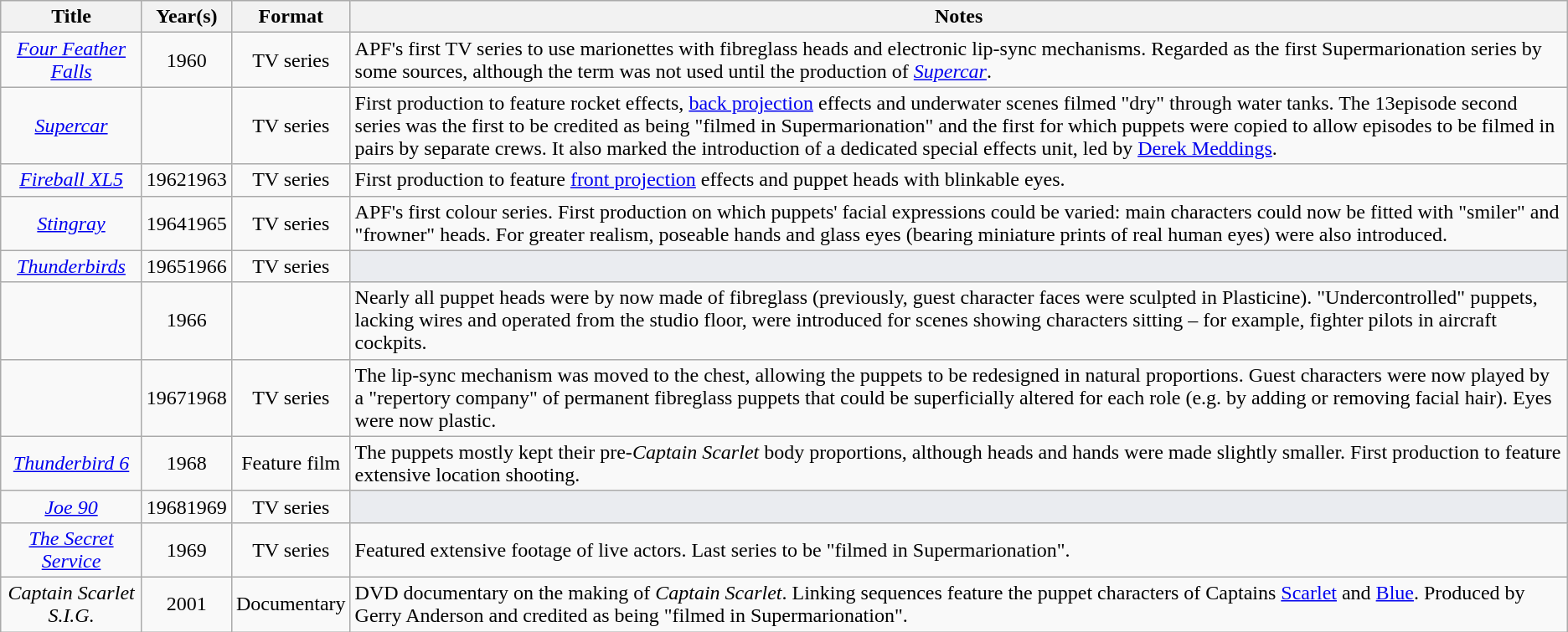<table class="wikitable">
<tr>
<th>Title</th>
<th>Year(s)</th>
<th>Format</th>
<th>Notes</th>
</tr>
<tr>
<td style="text-align: center;"><em><a href='#'>Four Feather Falls</a></em></td>
<td style="text-align: center;">1960</td>
<td style="text-align: center;">TV series</td>
<td>APF's first TV series to use marionettes with fibreglass heads and electronic lip-sync mechanisms. Regarded as the first Supermarionation series by some sources, although the term was not used until the production of <em><a href='#'>Supercar</a></em>.</td>
</tr>
<tr>
<td style="text-align: center;"><em><a href='#'>Supercar</a></em></td>
<td style="text-align: center;"></td>
<td style="text-align: center;">TV series</td>
<td>First production to feature rocket effects, <a href='#'>back projection</a> effects and underwater scenes filmed "dry" through water tanks. The 13episode second series was the first to be credited as being "filmed in Supermarionation" and the first for which puppets were copied to allow episodes to be filmed in pairs by separate crews. It also marked the introduction of a dedicated special effects unit, led by <a href='#'>Derek Meddings</a>.</td>
</tr>
<tr>
<td style="text-align: center;"><em><a href='#'>Fireball XL5</a></em></td>
<td style="text-align: center;">19621963</td>
<td style="text-align: center;">TV series</td>
<td>First production to feature <a href='#'>front projection</a> effects and puppet heads with blinkable eyes.</td>
</tr>
<tr>
<td style="text-align: center;"><em><a href='#'>Stingray</a></em></td>
<td style="text-align: center;">19641965</td>
<td style="text-align: center;">TV series</td>
<td>APF's first colour series. First production on which puppets' facial expressions could be varied: main characters could now be fitted with "smiler" and "frowner" heads. For greater realism, poseable hands and glass eyes (bearing miniature prints of real human eyes) were also introduced.</td>
</tr>
<tr>
<td style="text-align: center;"><em><a href='#'>Thunderbirds</a></em></td>
<td style="text-align: center;">19651966</td>
<td style="text-align: center;">TV series</td>
<td style="background-color: #EAECF0;"></td>
</tr>
<tr>
<td style="text-align: center;"></td>
<td style="text-align: center;">1966</td>
<td style="text-align: center;"></td>
<td>Nearly all puppet heads were by now made of fibreglass (previously, guest character faces were sculpted in Plasticine). "Undercontrolled" puppets, lacking wires and operated from the studio floor, were introduced for scenes showing characters sitting – for example, fighter pilots in aircraft cockpits.</td>
</tr>
<tr>
<td style="text-align: center;"></td>
<td style="text-align: center;">19671968</td>
<td style="text-align: center;">TV series</td>
<td>The lip-sync mechanism was moved to the chest, allowing the puppets to be redesigned in natural proportions. Guest characters were now played by a "repertory company" of permanent fibreglass puppets that could be superficially altered for each role (e.g. by adding or removing facial hair). Eyes were now plastic.</td>
</tr>
<tr>
<td style="text-align: center;"><em><a href='#'>Thunderbird 6</a></em></td>
<td style="text-align: center;">1968</td>
<td style="text-align: center;">Feature film</td>
<td>The puppets mostly kept their pre-<em>Captain Scarlet</em> body proportions, although heads and hands were made slightly smaller. First production to feature extensive location shooting.</td>
</tr>
<tr>
<td style="text-align: center;"><em><a href='#'>Joe 90</a></em></td>
<td style="text-align: center;">19681969</td>
<td style="text-align: center;">TV series</td>
<td style="background-color: #EAECF0;"></td>
</tr>
<tr>
<td style="text-align: center;"><em><a href='#'>The Secret Service</a></em></td>
<td style="text-align: center;">1969</td>
<td style="text-align: center;">TV series</td>
<td>Featured extensive footage of live actors. Last series to be "filmed in Supermarionation".</td>
</tr>
<tr>
<td style="text-align: center;"><em>Captain Scarlet S.I.G.</em></td>
<td style="text-align: center;">2001</td>
<td style="text-align: center;">Documentary</td>
<td>DVD documentary on the making of <em>Captain Scarlet</em>. Linking sequences feature the puppet characters of Captains <a href='#'>Scarlet</a> and <a href='#'>Blue</a>. Produced by Gerry Anderson and credited as being "filmed in Supermarionation".</td>
</tr>
</table>
